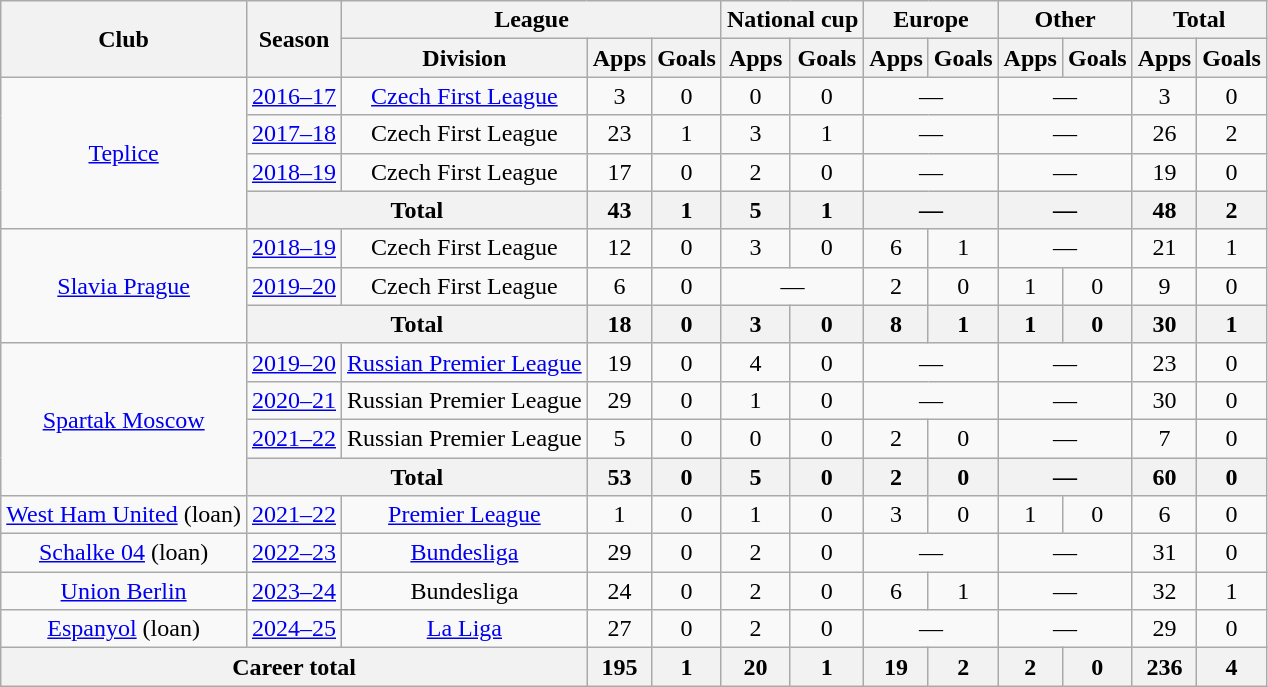<table class=wikitable style="text-align: center">
<tr>
<th rowspan="2">Club</th>
<th rowspan="2">Season</th>
<th colspan="3">League</th>
<th colspan="2">National cup</th>
<th colspan="2">Europe</th>
<th colspan="2">Other</th>
<th colspan="2">Total</th>
</tr>
<tr>
<th>Division</th>
<th>Apps</th>
<th>Goals</th>
<th>Apps</th>
<th>Goals</th>
<th>Apps</th>
<th>Goals</th>
<th>Apps</th>
<th>Goals</th>
<th>Apps</th>
<th>Goals</th>
</tr>
<tr>
<td rowspan="4"><a href='#'>Teplice</a></td>
<td><a href='#'>2016–17</a></td>
<td><a href='#'>Czech First League</a></td>
<td>3</td>
<td>0</td>
<td>0</td>
<td>0</td>
<td colspan="2">—</td>
<td colspan="2">—</td>
<td>3</td>
<td>0</td>
</tr>
<tr>
<td><a href='#'>2017–18</a></td>
<td>Czech First League</td>
<td>23</td>
<td>1</td>
<td>3</td>
<td>1</td>
<td colspan="2">—</td>
<td colspan="2">—</td>
<td>26</td>
<td>2</td>
</tr>
<tr>
<td><a href='#'>2018–19</a></td>
<td>Czech First League</td>
<td>17</td>
<td>0</td>
<td>2</td>
<td>0</td>
<td colspan="2">—</td>
<td colspan="2">—</td>
<td>19</td>
<td>0</td>
</tr>
<tr>
<th colspan="2">Total</th>
<th>43</th>
<th>1</th>
<th>5</th>
<th>1</th>
<th colspan="2">—</th>
<th colspan="2">—</th>
<th>48</th>
<th>2</th>
</tr>
<tr>
<td rowspan="3"><a href='#'>Slavia Prague</a></td>
<td><a href='#'>2018–19</a></td>
<td>Czech First League</td>
<td>12</td>
<td>0</td>
<td>3</td>
<td>0</td>
<td>6</td>
<td>1</td>
<td colspan="2">—</td>
<td>21</td>
<td>1</td>
</tr>
<tr>
<td><a href='#'>2019–20</a></td>
<td>Czech First League</td>
<td>6</td>
<td>0</td>
<td colspan="2">—</td>
<td>2</td>
<td>0</td>
<td>1</td>
<td>0</td>
<td>9</td>
<td>0</td>
</tr>
<tr>
<th colspan="2">Total</th>
<th>18</th>
<th>0</th>
<th>3</th>
<th>0</th>
<th>8</th>
<th>1</th>
<th>1</th>
<th>0</th>
<th>30</th>
<th>1</th>
</tr>
<tr>
<td rowspan="4"><a href='#'>Spartak Moscow</a></td>
<td><a href='#'>2019–20</a></td>
<td><a href='#'>Russian Premier League</a></td>
<td>19</td>
<td>0</td>
<td>4</td>
<td>0</td>
<td colspan="2">—</td>
<td colspan="2">—</td>
<td>23</td>
<td>0</td>
</tr>
<tr>
<td><a href='#'>2020–21</a></td>
<td>Russian Premier League</td>
<td>29</td>
<td>0</td>
<td>1</td>
<td>0</td>
<td colspan="2">—</td>
<td colspan="2">—</td>
<td>30</td>
<td>0</td>
</tr>
<tr>
<td><a href='#'>2021–22</a></td>
<td>Russian Premier League</td>
<td>5</td>
<td>0</td>
<td>0</td>
<td>0</td>
<td>2</td>
<td>0</td>
<td colspan="2">—</td>
<td>7</td>
<td>0</td>
</tr>
<tr>
<th colspan="2">Total</th>
<th>53</th>
<th>0</th>
<th>5</th>
<th>0</th>
<th>2</th>
<th>0</th>
<th colspan="2">—</th>
<th>60</th>
<th>0</th>
</tr>
<tr>
<td><a href='#'>West Ham United</a> (loan)</td>
<td><a href='#'>2021–22</a></td>
<td><a href='#'>Premier League</a></td>
<td>1</td>
<td>0</td>
<td>1</td>
<td>0</td>
<td>3</td>
<td>0</td>
<td>1</td>
<td>0</td>
<td>6</td>
<td>0</td>
</tr>
<tr>
<td><a href='#'>Schalke 04</a> (loan)</td>
<td><a href='#'>2022–23</a></td>
<td><a href='#'>Bundesliga</a></td>
<td>29</td>
<td>0</td>
<td>2</td>
<td>0</td>
<td colspan="2">—</td>
<td colspan="2">—</td>
<td>31</td>
<td>0</td>
</tr>
<tr>
<td><a href='#'>Union Berlin</a></td>
<td><a href='#'>2023–24</a></td>
<td>Bundesliga</td>
<td>24</td>
<td>0</td>
<td>2</td>
<td>0</td>
<td>6</td>
<td>1</td>
<td colspan="2">—</td>
<td>32</td>
<td>1</td>
</tr>
<tr>
<td><a href='#'>Espanyol</a> (loan)</td>
<td><a href='#'>2024–25</a></td>
<td><a href='#'>La Liga</a></td>
<td>27</td>
<td>0</td>
<td>2</td>
<td>0</td>
<td colspan="2">—</td>
<td colspan="2">—</td>
<td>29</td>
<td>0</td>
</tr>
<tr>
<th colspan="3">Career total</th>
<th>195</th>
<th>1</th>
<th>20</th>
<th>1</th>
<th>19</th>
<th>2</th>
<th>2</th>
<th>0</th>
<th>236</th>
<th>4</th>
</tr>
</table>
